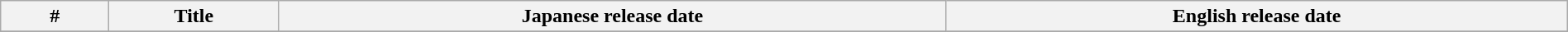<table class="wikitable" style="width:100%; margin:auto; background:#FFF;">
<tr>
<th style="width:80px;">#</th>
<th>Title</th>
<th>Japanese release date</th>
<th>English release date</th>
</tr>
<tr>
</tr>
</table>
